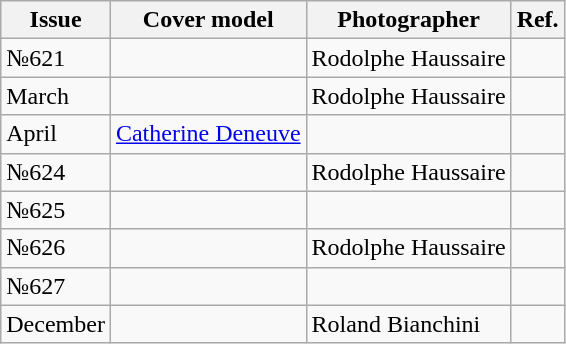<table class="wikitable">
<tr>
<th>Issue</th>
<th>Cover model</th>
<th>Photographer</th>
<th>Ref.</th>
</tr>
<tr>
<td>№621</td>
<td></td>
<td>Rodolphe Haussaire</td>
<td></td>
</tr>
<tr>
<td>March</td>
<td></td>
<td>Rodolphe Haussaire</td>
<td></td>
</tr>
<tr>
<td>April</td>
<td><a href='#'>Catherine Deneuve</a></td>
<td></td>
<td></td>
</tr>
<tr>
<td>№624</td>
<td></td>
<td>Rodolphe Haussaire</td>
<td></td>
</tr>
<tr>
<td>№625</td>
<td></td>
<td></td>
<td></td>
</tr>
<tr>
<td>№626</td>
<td></td>
<td>Rodolphe Haussaire</td>
<td></td>
</tr>
<tr>
<td>№627</td>
<td></td>
<td></td>
<td></td>
</tr>
<tr>
<td>December</td>
<td></td>
<td>Roland Bianchini</td>
<td></td>
</tr>
</table>
